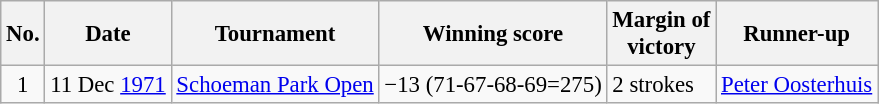<table class="wikitable" style="font-size:95%;">
<tr>
<th>No.</th>
<th>Date</th>
<th>Tournament</th>
<th>Winning score</th>
<th>Margin of<br>victory</th>
<th>Runner-up</th>
</tr>
<tr>
<td align=center>1</td>
<td align=right>11 Dec <a href='#'>1971</a></td>
<td><a href='#'>Schoeman Park Open</a></td>
<td>−13 (71-67-68-69=275)</td>
<td>2 strokes</td>
<td> <a href='#'>Peter Oosterhuis</a></td>
</tr>
</table>
